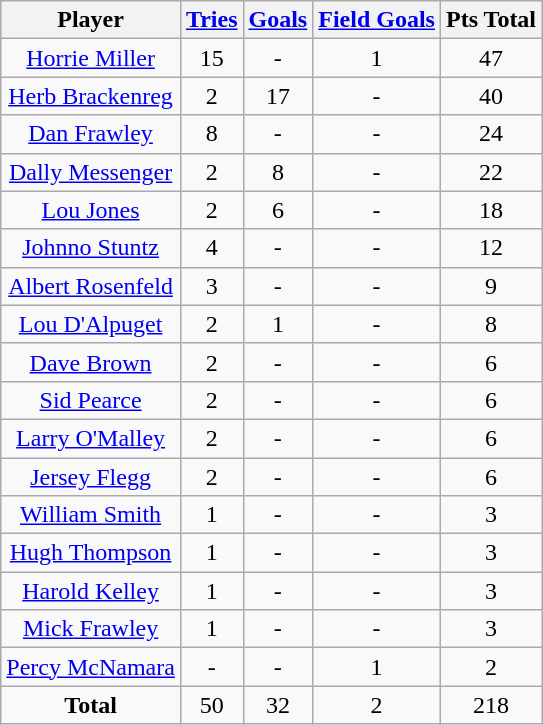<table class="wikitable sortable" style="text-align: center;">
<tr>
<th>Player</th>
<th><a href='#'>Tries</a></th>
<th><a href='#'>Goals</a></th>
<th><a href='#'>Field Goals</a></th>
<th>Pts Total</th>
</tr>
<tr>
<td><a href='#'>Horrie Miller</a></td>
<td>15</td>
<td>-</td>
<td>1</td>
<td>47</td>
</tr>
<tr>
<td><a href='#'>Herb Brackenreg</a></td>
<td>2</td>
<td>17</td>
<td>-</td>
<td>40</td>
</tr>
<tr>
<td><a href='#'>Dan Frawley</a></td>
<td>8</td>
<td>-</td>
<td>-</td>
<td>24</td>
</tr>
<tr>
<td><a href='#'>Dally Messenger</a></td>
<td>2</td>
<td>8</td>
<td>-</td>
<td>22</td>
</tr>
<tr>
<td><a href='#'>Lou Jones</a></td>
<td>2</td>
<td>6</td>
<td>-</td>
<td>18</td>
</tr>
<tr>
<td><a href='#'>Johnno Stuntz</a></td>
<td>4</td>
<td>-</td>
<td>-</td>
<td>12</td>
</tr>
<tr>
<td><a href='#'>Albert Rosenfeld</a></td>
<td>3</td>
<td>-</td>
<td>-</td>
<td>9</td>
</tr>
<tr>
<td><a href='#'>Lou D'Alpuget</a></td>
<td>2</td>
<td>1</td>
<td>-</td>
<td>8</td>
</tr>
<tr>
<td><a href='#'>Dave Brown</a></td>
<td>2</td>
<td>-</td>
<td>-</td>
<td>6</td>
</tr>
<tr>
<td><a href='#'>Sid Pearce</a></td>
<td>2</td>
<td>-</td>
<td>-</td>
<td>6</td>
</tr>
<tr>
<td><a href='#'>Larry O'Malley</a></td>
<td>2</td>
<td>-</td>
<td>-</td>
<td>6</td>
</tr>
<tr>
<td><a href='#'>Jersey Flegg</a></td>
<td>2</td>
<td>-</td>
<td>-</td>
<td>6</td>
</tr>
<tr>
<td><a href='#'>William Smith</a></td>
<td>1</td>
<td>-</td>
<td>-</td>
<td>3</td>
</tr>
<tr>
<td><a href='#'>Hugh Thompson</a></td>
<td>1</td>
<td>-</td>
<td>-</td>
<td>3</td>
</tr>
<tr>
<td><a href='#'>Harold Kelley</a></td>
<td>1</td>
<td>-</td>
<td>-</td>
<td>3</td>
</tr>
<tr>
<td><a href='#'>Mick Frawley</a></td>
<td>1</td>
<td>-</td>
<td>-</td>
<td>3</td>
</tr>
<tr>
<td><a href='#'>Percy McNamara</a></td>
<td>-</td>
<td>-</td>
<td>1</td>
<td>2</td>
</tr>
<tr>
<td><strong>Total</strong></td>
<td>50</td>
<td>32</td>
<td>2</td>
<td>218</td>
</tr>
</table>
